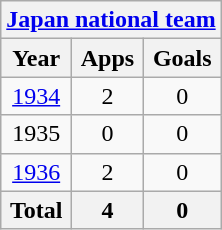<table class="wikitable" style="text-align:center">
<tr>
<th colspan=3><a href='#'>Japan national team</a></th>
</tr>
<tr>
<th>Year</th>
<th>Apps</th>
<th>Goals</th>
</tr>
<tr>
<td><a href='#'>1934</a></td>
<td>2</td>
<td>0</td>
</tr>
<tr>
<td>1935</td>
<td>0</td>
<td>0</td>
</tr>
<tr>
<td><a href='#'>1936</a></td>
<td>2</td>
<td>0</td>
</tr>
<tr>
<th>Total</th>
<th>4</th>
<th>0</th>
</tr>
</table>
